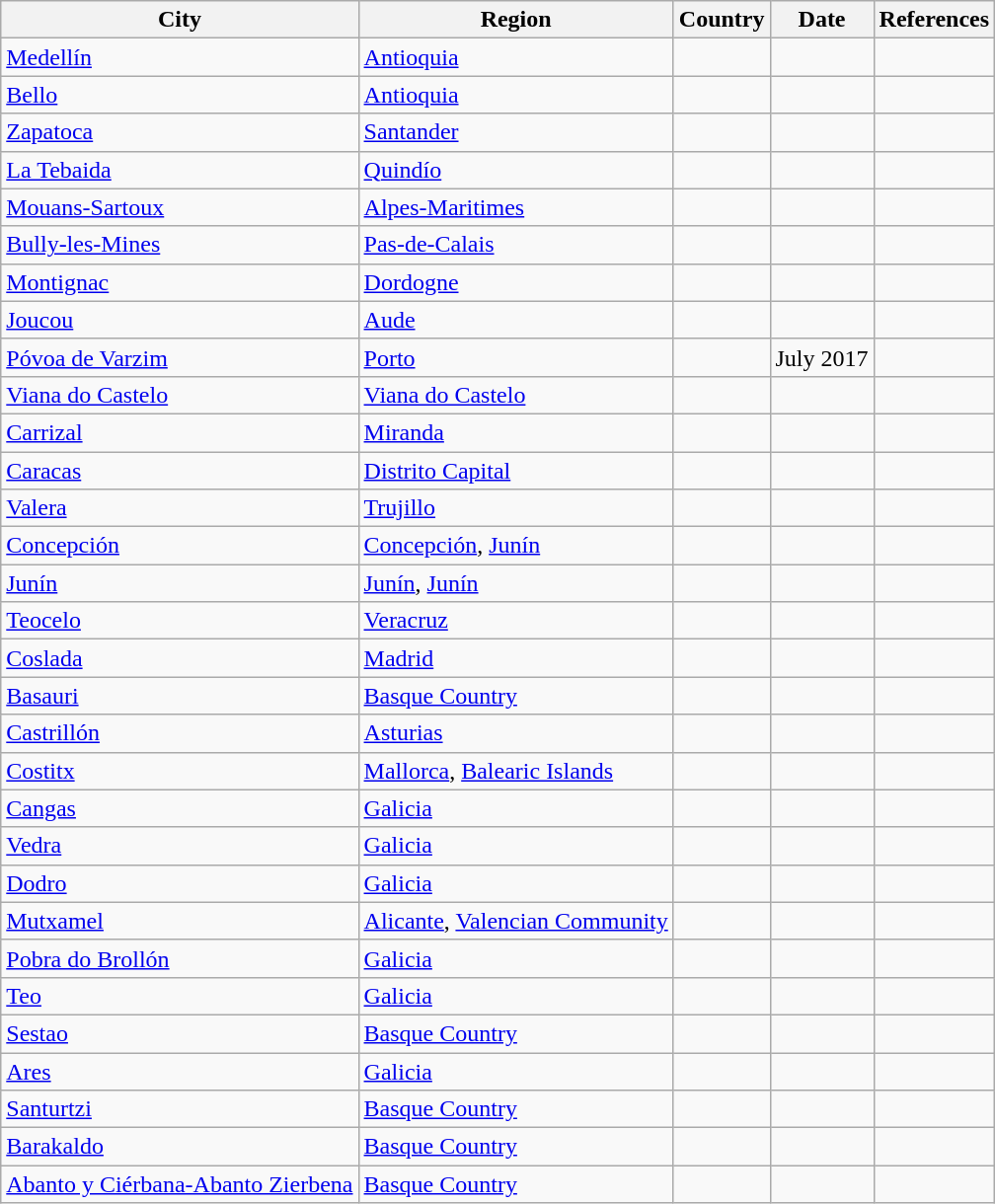<table class="wikitable sortable">
<tr>
<th>City</th>
<th>Region</th>
<th>Country</th>
<th>Date</th>
<th>References</th>
</tr>
<tr>
<td><a href='#'>Medellín</a></td>
<td><a href='#'>Antioquia</a></td>
<td></td>
<td></td>
<td></td>
</tr>
<tr>
<td><a href='#'>Bello</a></td>
<td><a href='#'>Antioquia</a></td>
<td></td>
<td></td>
<td></td>
</tr>
<tr>
<td><a href='#'>Zapatoca</a></td>
<td><a href='#'>Santander</a></td>
<td></td>
<td></td>
<td></td>
</tr>
<tr>
<td><a href='#'>La Tebaida</a></td>
<td><a href='#'>Quindío</a></td>
<td></td>
<td></td>
<td></td>
</tr>
<tr>
<td><a href='#'>Mouans-Sartoux</a></td>
<td><a href='#'>Alpes-Maritimes</a></td>
<td></td>
<td></td>
<td></td>
</tr>
<tr>
<td><a href='#'>Bully-les-Mines</a></td>
<td><a href='#'>Pas-de-Calais</a></td>
<td></td>
<td></td>
<td></td>
</tr>
<tr>
<td><a href='#'>Montignac</a></td>
<td><a href='#'>Dordogne</a></td>
<td></td>
<td></td>
<td></td>
</tr>
<tr>
<td><a href='#'>Joucou</a></td>
<td><a href='#'>Aude</a></td>
<td></td>
<td></td>
<td></td>
</tr>
<tr>
<td><a href='#'>Póvoa de Varzim</a></td>
<td><a href='#'>Porto</a></td>
<td></td>
<td>July 2017</td>
<td></td>
</tr>
<tr>
<td><a href='#'>Viana do Castelo</a></td>
<td><a href='#'>Viana do Castelo</a></td>
<td></td>
<td></td>
<td></td>
</tr>
<tr>
<td><a href='#'>Carrizal</a></td>
<td><a href='#'>Miranda</a></td>
<td></td>
<td></td>
<td></td>
</tr>
<tr>
<td><a href='#'>Caracas</a></td>
<td><a href='#'>Distrito Capital</a></td>
<td></td>
<td></td>
<td></td>
</tr>
<tr>
<td><a href='#'>Valera</a></td>
<td><a href='#'>Trujillo</a></td>
<td></td>
<td></td>
<td></td>
</tr>
<tr>
<td><a href='#'>Concepción</a></td>
<td><a href='#'>Concepción</a>, <a href='#'>Junín</a></td>
<td></td>
<td></td>
<td></td>
</tr>
<tr>
<td><a href='#'>Junín</a></td>
<td><a href='#'>Junín</a>, <a href='#'>Junín</a></td>
<td></td>
<td></td>
<td></td>
</tr>
<tr>
<td><a href='#'>Teocelo</a></td>
<td><a href='#'>Veracruz</a></td>
<td></td>
<td></td>
<td></td>
</tr>
<tr>
<td><a href='#'>Coslada</a></td>
<td><a href='#'>Madrid</a></td>
<td></td>
<td></td>
<td></td>
</tr>
<tr>
<td><a href='#'>Basauri</a></td>
<td><a href='#'>Basque Country</a></td>
<td></td>
<td></td>
<td></td>
</tr>
<tr>
<td><a href='#'>Castrillón</a></td>
<td><a href='#'>Asturias</a></td>
<td></td>
<td></td>
<td></td>
</tr>
<tr>
<td><a href='#'>Costitx</a></td>
<td><a href='#'>Mallorca</a>, <a href='#'>Balearic Islands</a></td>
<td></td>
<td></td>
<td></td>
</tr>
<tr>
<td><a href='#'>Cangas</a></td>
<td><a href='#'>Galicia</a></td>
<td></td>
<td></td>
<td></td>
</tr>
<tr>
<td><a href='#'>Vedra</a></td>
<td><a href='#'>Galicia</a></td>
<td></td>
<td></td>
<td></td>
</tr>
<tr>
<td><a href='#'>Dodro</a></td>
<td><a href='#'>Galicia</a></td>
<td></td>
<td></td>
<td></td>
</tr>
<tr>
<td><a href='#'>Mutxamel</a></td>
<td><a href='#'>Alicante</a>, <a href='#'>Valencian Community</a></td>
<td></td>
<td></td>
<td></td>
</tr>
<tr>
<td><a href='#'>Pobra do Brollón</a></td>
<td><a href='#'>Galicia</a></td>
<td></td>
<td></td>
<td></td>
</tr>
<tr>
<td><a href='#'>Teo</a></td>
<td><a href='#'>Galicia</a></td>
<td></td>
<td></td>
<td></td>
</tr>
<tr>
<td><a href='#'>Sestao</a></td>
<td><a href='#'>Basque Country</a></td>
<td></td>
<td></td>
<td></td>
</tr>
<tr>
<td><a href='#'>Ares</a></td>
<td><a href='#'>Galicia</a></td>
<td></td>
<td></td>
<td></td>
</tr>
<tr>
<td><a href='#'>Santurtzi</a></td>
<td><a href='#'>Basque Country</a></td>
<td></td>
<td></td>
<td></td>
</tr>
<tr>
<td><a href='#'>Barakaldo</a></td>
<td><a href='#'>Basque Country</a></td>
<td></td>
<td></td>
<td></td>
</tr>
<tr>
<td><a href='#'>Abanto y Ciérbana-Abanto Zierbena</a></td>
<td><a href='#'>Basque Country</a></td>
<td></td>
<td></td>
<td></td>
</tr>
</table>
